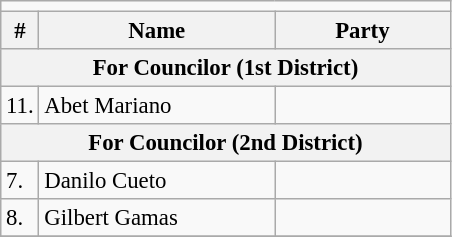<table class=wikitable style="font-size:95%">
<tr>
<td colspan=5 bgcolor=></td>
</tr>
<tr>
<th>#</th>
<th width=150px>Name</th>
<th colspan=2 width=110px>Party</th>
</tr>
<tr>
<th colspan="4">For Councilor (1st District)</th>
</tr>
<tr>
<td>11.</td>
<td>Abet Mariano</td>
<td></td>
</tr>
<tr>
<th colspan="4">For Councilor (2nd District)</th>
</tr>
<tr>
<td>7.</td>
<td>Danilo Cueto</td>
<td></td>
</tr>
<tr>
<td>8.</td>
<td>Gilbert Gamas</td>
<td></td>
</tr>
<tr>
</tr>
</table>
